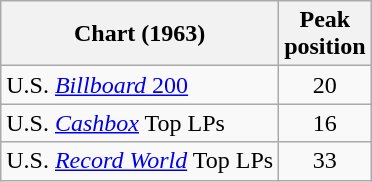<table class="wikitable sortable">
<tr>
<th>Chart (1963)</th>
<th>Peak<br>position</th>
</tr>
<tr>
<td align="left">U.S. <a href='#'><em>Billboard</em> 200</a></td>
<td align="center">20</td>
</tr>
<tr>
<td align="left">U.S. <em><a href='#'>Cashbox</a></em> Top LPs</td>
<td align="center">16</td>
</tr>
<tr>
<td align="left">U.S. <em><a href='#'>Record World</a></em> Top LPs</td>
<td align="center">33</td>
</tr>
</table>
